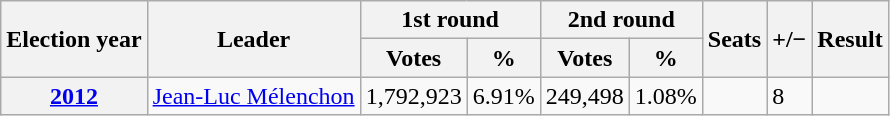<table class="wikitable">
<tr>
<th rowspan="2">Election year</th>
<th rowspan="2">Leader</th>
<th colspan="2">1st round</th>
<th colspan="2">2nd round</th>
<th rowspan="2">Seats</th>
<th rowspan="2">+/−</th>
<th rowspan="2">Result</th>
</tr>
<tr>
<th>Votes</th>
<th>%</th>
<th>Votes</th>
<th>%</th>
</tr>
<tr>
<th><a href='#'>2012</a></th>
<td><a href='#'>Jean-Luc Mélenchon</a></td>
<td>1,792,923</td>
<td>6.91%</td>
<td>249,498</td>
<td>1.08%</td>
<td></td>
<td> 8</td>
<td></td>
</tr>
</table>
